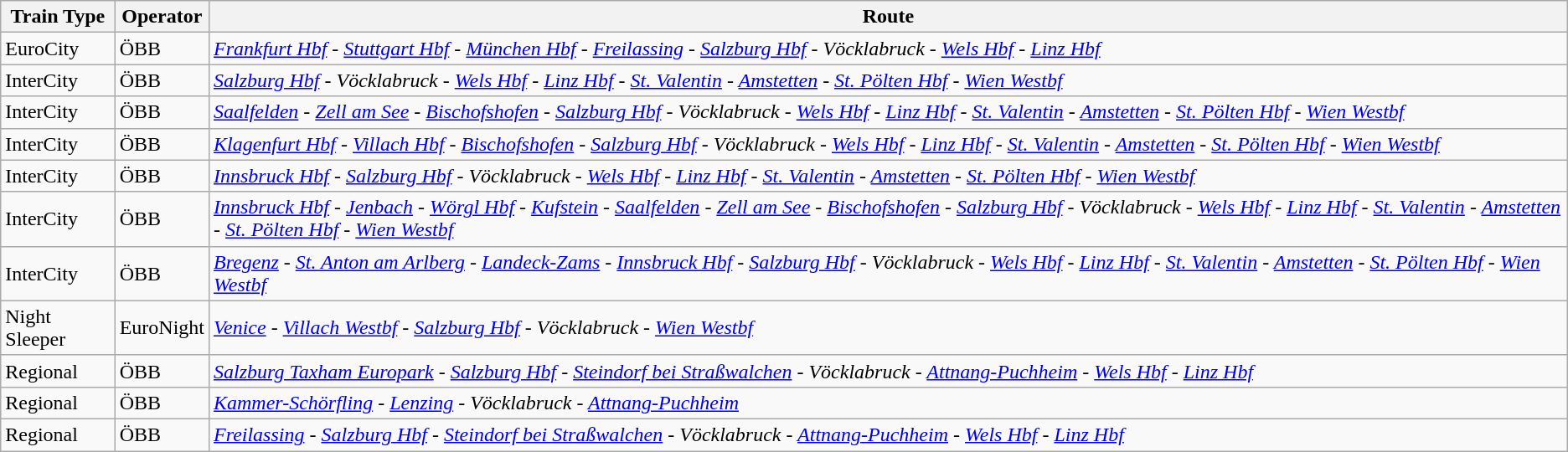<table class="wikitable vatop">
<tr>
<th>Train Type</th>
<th>Operator</th>
<th>Route</th>
</tr>
<tr>
<td>EuroCity</td>
<td>ÖBB</td>
<td><em><a href='#'>Frankfurt Hbf</a> - <a href='#'>Stuttgart Hbf</a> - <a href='#'>München Hbf</a> - <a href='#'>Freilassing</a> - <a href='#'>Salzburg Hbf</a> - Vöcklabruck - <a href='#'>Wels Hbf</a> - <a href='#'>Linz Hbf</a></em></td>
</tr>
<tr>
<td>InterCity</td>
<td>ÖBB</td>
<td><em><a href='#'>Salzburg Hbf</a> - Vöcklabruck - <a href='#'>Wels Hbf</a> - <a href='#'>Linz Hbf</a> - <a href='#'>St. Valentin</a> - <a href='#'>Amstetten</a> - <a href='#'>St. Pölten Hbf</a> - <a href='#'>Wien Westbf</a></em></td>
</tr>
<tr>
<td>InterCity</td>
<td>ÖBB</td>
<td><em><a href='#'>Saalfelden</a> - <a href='#'>Zell am See</a> - <a href='#'>Bischofshofen</a> - <a href='#'>Salzburg Hbf</a> - Vöcklabruck - <a href='#'>Wels Hbf</a> - <a href='#'>Linz Hbf</a> - <a href='#'>St. Valentin</a> - <a href='#'>Amstetten</a> - <a href='#'>St. Pölten Hbf</a> - <a href='#'>Wien Westbf</a></em></td>
</tr>
<tr>
<td>InterCity</td>
<td>ÖBB</td>
<td><em><a href='#'>Klagenfurt Hbf</a> - <a href='#'>Villach Hbf</a> - <a href='#'>Bischofshofen</a> - <a href='#'>Salzburg Hbf</a> - Vöcklabruck - <a href='#'>Wels Hbf</a> - <a href='#'>Linz Hbf</a> - <a href='#'>St. Valentin</a> - <a href='#'>Amstetten</a> - <a href='#'>St. Pölten Hbf</a> - <a href='#'>Wien Westbf</a></em></td>
</tr>
<tr>
<td>InterCity</td>
<td>ÖBB</td>
<td><em><a href='#'>Innsbruck Hbf</a> - <a href='#'>Salzburg Hbf</a> - Vöcklabruck - <a href='#'>Wels Hbf</a> - <a href='#'>Linz Hbf</a> - <a href='#'>St. Valentin</a> - <a href='#'>Amstetten</a> - <a href='#'>St. Pölten Hbf</a> - <a href='#'>Wien Westbf</a></em></td>
</tr>
<tr>
<td>InterCity</td>
<td>ÖBB</td>
<td><em><a href='#'>Innsbruck Hbf</a> - <a href='#'>Jenbach</a> - <a href='#'>Wörgl Hbf</a> - <a href='#'>Kufstein</a> - <a href='#'>Saalfelden</a> - <a href='#'>Zell am See</a> - <a href='#'>Bischofshofen</a> - <a href='#'>Salzburg Hbf</a> - Vöcklabruck - <a href='#'>Wels Hbf</a> - <a href='#'>Linz Hbf</a> - <a href='#'>St. Valentin</a> - <a href='#'>Amstetten</a> - <a href='#'>St. Pölten Hbf</a> - <a href='#'>Wien Westbf</a></em></td>
</tr>
<tr>
<td>InterCity</td>
<td>ÖBB</td>
<td><em><a href='#'>Bregenz</a> - <a href='#'>St. Anton am Arlberg</a> - <a href='#'>Landeck-Zams</a> - <a href='#'>Innsbruck Hbf</a> - <a href='#'>Salzburg Hbf</a> - Vöcklabruck - <a href='#'>Wels Hbf</a> - <a href='#'>Linz Hbf</a> - <a href='#'>St. Valentin</a> - <a href='#'>Amstetten</a> - <a href='#'>St. Pölten Hbf</a> - <a href='#'>Wien Westbf</a></em></td>
</tr>
<tr>
<td>Night Sleeper</td>
<td>EuroNight</td>
<td><em><a href='#'>Venice</a> - <a href='#'>Villach Westbf</a> - <a href='#'>Salzburg Hbf</a> - Vöcklabruck - <a href='#'>Wien Westbf</a></em></td>
</tr>
<tr>
<td>Regional</td>
<td>ÖBB</td>
<td><em><a href='#'>Salzburg Taxham Europark</a> - <a href='#'>Salzburg Hbf</a> - <a href='#'>Steindorf bei Straßwalchen</a> - Vöcklabruck - <a href='#'>Attnang-Puchheim</a> - <a href='#'>Wels Hbf</a> - <a href='#'>Linz Hbf</a></em></td>
</tr>
<tr>
<td>Regional</td>
<td>ÖBB</td>
<td><em><a href='#'>Kammer-Schörfling</a> - <a href='#'>Lenzing</a> - Vöcklabruck - <a href='#'>Attnang-Puchheim</a></em></td>
</tr>
<tr>
<td>Regional</td>
<td>ÖBB</td>
<td><em><a href='#'>Freilassing</a> - <a href='#'>Salzburg Hbf</a> - <a href='#'>Steindorf bei Straßwalchen</a> - Vöcklabruck - <a href='#'>Attnang-Puchheim</a> - <a href='#'>Wels Hbf</a> - <a href='#'>Linz Hbf</a></em></td>
</tr>
</table>
